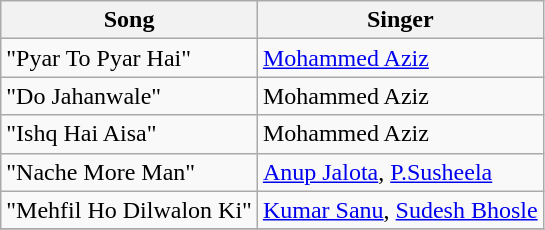<table class="wikitable">
<tr>
<th>Song</th>
<th>Singer</th>
</tr>
<tr>
<td>"Pyar To Pyar Hai"</td>
<td><a href='#'>Mohammed Aziz</a></td>
</tr>
<tr>
<td>"Do Jahanwale"</td>
<td>Mohammed Aziz</td>
</tr>
<tr>
<td>"Ishq Hai Aisa"</td>
<td>Mohammed Aziz</td>
</tr>
<tr>
<td>"Nache More Man"</td>
<td><a href='#'>Anup Jalota</a>, <a href='#'>P.Susheela</a></td>
</tr>
<tr>
<td>"Mehfil Ho Dilwalon Ki"</td>
<td><a href='#'>Kumar Sanu</a>, <a href='#'>Sudesh Bhosle</a></td>
</tr>
<tr>
</tr>
</table>
